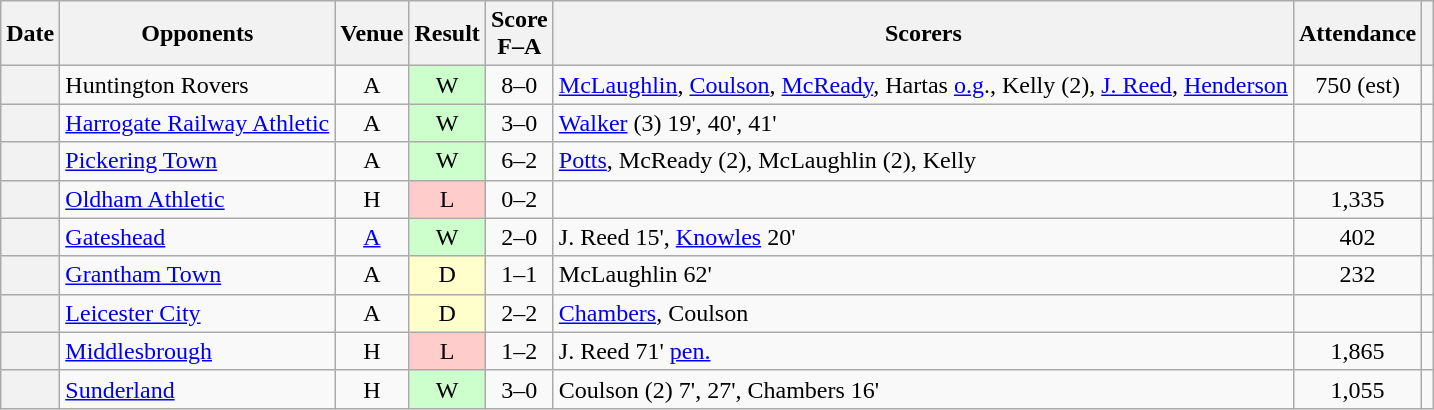<table class="wikitable plainrowheaders sortable" style="text-align:center">
<tr>
<th scope=col>Date</th>
<th scope=col>Opponents</th>
<th scope=col>Venue</th>
<th scope=col>Result</th>
<th scope=col>Score<br>F–A</th>
<th scope=col class=unsortable>Scorers</th>
<th scope=col>Attendance</th>
<th scope=col class=unsortable></th>
</tr>
<tr>
<th scope=row></th>
<td align=left>Huntington Rovers</td>
<td>A</td>
<td style=background-color:#CCFFCC>W</td>
<td>8–0</td>
<td align=left><a href='#'>McLaughlin</a>, <a href='#'>Coulson</a>, <a href='#'>McReady</a>, Hartas <a href='#'>o.g</a>., Kelly (2), <a href='#'>J. Reed</a>, <a href='#'>Henderson</a></td>
<td>750 (est)</td>
<td></td>
</tr>
<tr>
<th scope=row></th>
<td align=left><a href='#'>Harrogate Railway Athletic</a></td>
<td>A</td>
<td style=background-color:#CCFFCC>W</td>
<td>3–0</td>
<td align=left><a href='#'>Walker</a> (3) 19', 40', 41'</td>
<td></td>
<td></td>
</tr>
<tr>
<th scope=row></th>
<td align=left><a href='#'>Pickering Town</a></td>
<td>A</td>
<td style=background-color:#CCFFCC>W</td>
<td>6–2</td>
<td align=left><a href='#'>Potts</a>, McReady (2), McLaughlin (2), Kelly</td>
<td></td>
<td></td>
</tr>
<tr>
<th scope=row></th>
<td align=left><a href='#'>Oldham Athletic</a></td>
<td>H</td>
<td style=background-color:#FFCCCC>L</td>
<td>0–2</td>
<td align=left></td>
<td>1,335</td>
<td></td>
</tr>
<tr>
<th scope=row></th>
<td align=left><a href='#'>Gateshead</a></td>
<td><a href='#'>A</a></td>
<td style=background-color:#CCFFCC>W</td>
<td>2–0</td>
<td align=left>J. Reed 15', <a href='#'>Knowles</a> 20'</td>
<td>402</td>
<td></td>
</tr>
<tr>
<th scope=row></th>
<td align=left><a href='#'>Grantham Town</a></td>
<td>A</td>
<td style=background-color:#FFFFCC>D</td>
<td>1–1</td>
<td align=left>McLaughlin 62'</td>
<td>232</td>
<td></td>
</tr>
<tr>
<th scope=row></th>
<td align=left><a href='#'>Leicester City</a></td>
<td>A</td>
<td style=background-color:#FFFFCC>D</td>
<td>2–2</td>
<td align=left><a href='#'>Chambers</a>, Coulson</td>
<td></td>
<td></td>
</tr>
<tr>
<th scope=row></th>
<td align=left><a href='#'>Middlesbrough</a></td>
<td>H</td>
<td style=background-color:#FFCCCC>L</td>
<td>1–2</td>
<td align=left>J. Reed 71' <a href='#'>pen.</a></td>
<td>1,865</td>
<td></td>
</tr>
<tr>
<th scope=row></th>
<td align=left><a href='#'>Sunderland</a></td>
<td>H</td>
<td style=background-color:#CCFFCC>W</td>
<td>3–0</td>
<td align=left>Coulson (2) 7', 27', Chambers 16'</td>
<td>1,055</td>
<td></td>
</tr>
</table>
